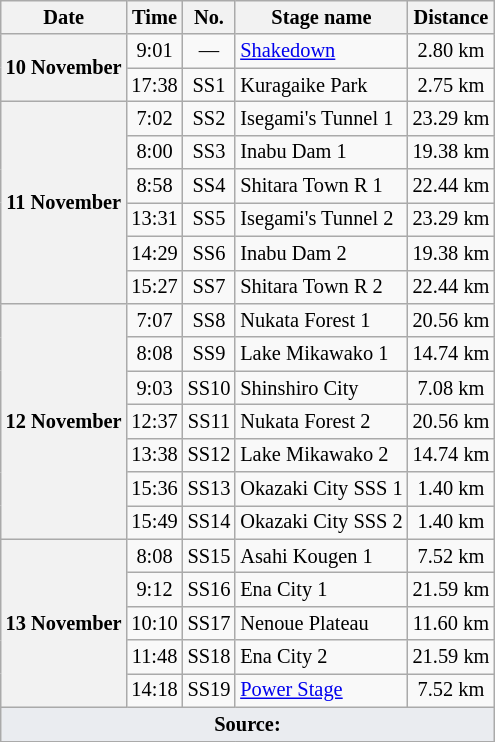<table class="wikitable" style="font-size: 85%;">
<tr>
<th>Date</th>
<th>Time</th>
<th>No.</th>
<th>Stage name</th>
<th>Distance</th>
</tr>
<tr>
<th rowspan="2">10 November</th>
<td align="center">9:01</td>
<td align="center">—</td>
<td><a href='#'>Shakedown</a></td>
<td align="center">2.80 km</td>
</tr>
<tr>
<td align="center">17:38</td>
<td align="center">SS1</td>
<td>Kuragaike Park</td>
<td align="center">2.75 km</td>
</tr>
<tr>
<th rowspan="6">11 November</th>
<td align="center">7:02</td>
<td align="center">SS2</td>
<td>Isegami's Tunnel 1</td>
<td align="center">23.29 km</td>
</tr>
<tr>
<td align="center">8:00</td>
<td align="center">SS3</td>
<td>Inabu Dam 1</td>
<td align="center">19.38 km</td>
</tr>
<tr>
<td align="center">8:58</td>
<td align="center">SS4</td>
<td>Shitara Town R 1</td>
<td align="center">22.44 km</td>
</tr>
<tr>
<td align="center">13:31</td>
<td align="center">SS5</td>
<td>Isegami's Tunnel 2</td>
<td align="center">23.29 km</td>
</tr>
<tr>
<td align="center">14:29</td>
<td align="center">SS6</td>
<td>Inabu Dam 2</td>
<td align="center">19.38 km</td>
</tr>
<tr>
<td align="center">15:27</td>
<td align="center">SS7</td>
<td>Shitara Town R 2</td>
<td align="center">22.44 km</td>
</tr>
<tr>
<th rowspan="7">12 November</th>
<td align="center">7:07</td>
<td align="center">SS8</td>
<td>Nukata Forest 1</td>
<td align="center">20.56 km</td>
</tr>
<tr>
<td align="center">8:08</td>
<td align="center">SS9</td>
<td>Lake Mikawako 1</td>
<td align="center">14.74 km</td>
</tr>
<tr>
<td align="center">9:03</td>
<td align="center">SS10</td>
<td>Shinshiro City</td>
<td align="center">7.08 km</td>
</tr>
<tr>
<td align="center">12:37</td>
<td align="center">SS11</td>
<td>Nukata Forest 2</td>
<td align="center">20.56 km</td>
</tr>
<tr>
<td align="center">13:38</td>
<td align="center">SS12</td>
<td>Lake Mikawako 2</td>
<td align="center">14.74 km</td>
</tr>
<tr>
<td align="center">15:36</td>
<td align="center">SS13</td>
<td>Okazaki City SSS 1</td>
<td align="center">1.40 km</td>
</tr>
<tr>
<td align="center">15:49</td>
<td align="center">SS14</td>
<td>Okazaki City SSS 2</td>
<td align="center">1.40 km</td>
</tr>
<tr>
<th rowspan="5">13 November</th>
<td align="center">8:08</td>
<td align="center">SS15</td>
<td>Asahi Kougen 1</td>
<td align="center">7.52 km</td>
</tr>
<tr>
<td align="center">9:12</td>
<td align="center">SS16</td>
<td>Ena City 1</td>
<td align="center">21.59 km</td>
</tr>
<tr>
<td align="center">10:10</td>
<td align="center">SS17</td>
<td>Nenoue Plateau</td>
<td align="center">11.60 km</td>
</tr>
<tr>
<td align="center">11:48</td>
<td align="center">SS18</td>
<td>Ena City 2</td>
<td align="center">21.59 km</td>
</tr>
<tr>
<td align="center">14:18</td>
<td align="center">SS19</td>
<td><a href='#'>Power Stage</a></td>
<td align="center">7.52 km</td>
</tr>
<tr>
<td style="background-color:#EAECF0; text-align:center" colspan="5"><strong>Source:</strong></td>
</tr>
<tr>
</tr>
</table>
